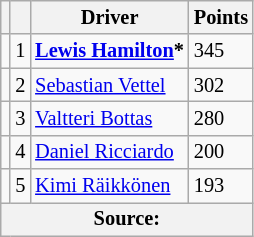<table class="wikitable" style="font-size: 85%;">
<tr>
<th></th>
<th></th>
<th>Driver</th>
<th>Points</th>
</tr>
<tr>
<td align="left"></td>
<td align="center">1</td>
<td> <strong><a href='#'>Lewis Hamilton</a>*</strong></td>
<td align="left">345</td>
</tr>
<tr>
<td align="left"></td>
<td align="center">2</td>
<td> <a href='#'>Sebastian Vettel</a></td>
<td align="left">302</td>
</tr>
<tr>
<td align="left"></td>
<td align="center">3</td>
<td> <a href='#'>Valtteri Bottas</a></td>
<td align="left">280</td>
</tr>
<tr>
<td align="left"></td>
<td align="center">4</td>
<td> <a href='#'>Daniel Ricciardo</a></td>
<td align="left">200</td>
</tr>
<tr>
<td align="left"></td>
<td align="center">5</td>
<td> <a href='#'>Kimi Räikkönen</a></td>
<td align="left">193</td>
</tr>
<tr>
<th colspan=4>Source:</th>
</tr>
</table>
